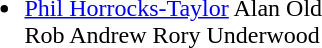<table style="width:100%;">
<tr>
<td style="vertical-align:top; width:20%;"><br><ul><li> <a href='#'>Phil Horrocks-Taylor</a> Alan Old Rob Andrew Rory Underwood</li></ul></td>
<td style="vertical-align:top; width:20%;"></td>
<td style="vertical-align:top; width:20%;"></td>
<td style="vertical-align:top; width:20%;"></td>
<td style="vertical-align:top; width:20%;"></td>
</tr>
</table>
